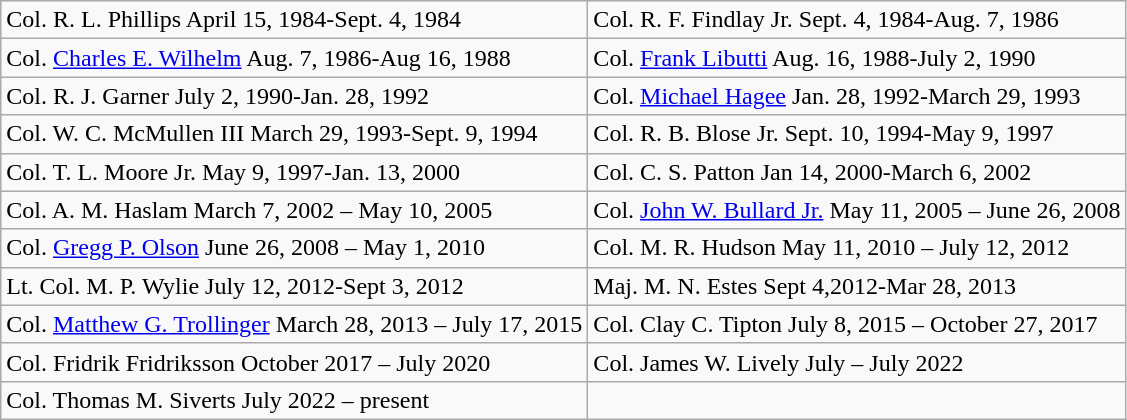<table class="wikitable">
<tr>
<td>Col. R. L. Phillips April 15, 1984-Sept. 4, 1984</td>
<td>Col. R. F. Findlay Jr. Sept. 4, 1984-Aug. 7, 1986</td>
</tr>
<tr>
<td>Col. <a href='#'>Charles E. Wilhelm</a> Aug. 7, 1986-Aug 16, 1988</td>
<td>Col. <a href='#'>Frank Libutti</a> Aug. 16, 1988-July 2, 1990</td>
</tr>
<tr>
<td>Col. R. J. Garner July 2, 1990-Jan. 28, 1992</td>
<td>Col. <a href='#'>Michael Hagee</a> Jan. 28, 1992-March 29, 1993</td>
</tr>
<tr>
<td>Col. W. C. McMullen III March 29, 1993-Sept. 9, 1994</td>
<td>Col. R. B. Blose Jr. Sept. 10, 1994-May 9, 1997</td>
</tr>
<tr>
<td>Col. T. L. Moore Jr. May 9, 1997-Jan. 13, 2000</td>
<td>Col. C. S. Patton Jan 14, 2000-March 6, 2002</td>
</tr>
<tr>
<td>Col. A. M. Haslam March 7, 2002 – May 10, 2005</td>
<td>Col. <a href='#'>John W. Bullard Jr.</a> May 11, 2005 – June 26, 2008</td>
</tr>
<tr>
<td>Col. <a href='#'>Gregg P. Olson</a> June 26, 2008 – May 1, 2010</td>
<td>Col. M. R. Hudson May 11, 2010 – July 12, 2012</td>
</tr>
<tr>
<td>Lt. Col. M. P. Wylie July 12, 2012-Sept 3, 2012</td>
<td>Maj. M. N. Estes Sept 4,2012-Mar 28, 2013</td>
</tr>
<tr>
<td>Col. <a href='#'>Matthew G. Trollinger</a> March 28, 2013 – July 17, 2015</td>
<td>Col. Clay C. Tipton July 8, 2015 – October 27, 2017</td>
</tr>
<tr>
<td>Col. Fridrik Fridriksson October 2017 – July 2020</td>
<td>Col. James W. Lively July – July 2022</td>
</tr>
<tr>
<td>Col. Thomas M. Siverts July 2022 – present</td>
<td></td>
</tr>
</table>
